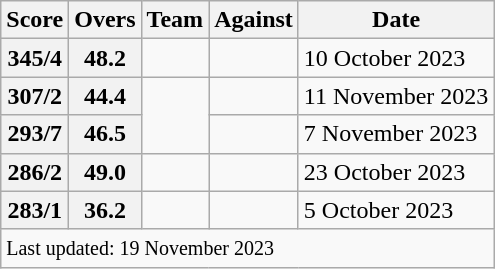<table class="wikitable sortable">
<tr>
<th>Score</th>
<th>Overs</th>
<th>Team</th>
<th>Against</th>
<th>Date</th>
</tr>
<tr>
<th>345/4</th>
<th>48.2</th>
<td></td>
<td></td>
<td>10 October 2023</td>
</tr>
<tr>
<th>307/2</th>
<th>44.4</th>
<td rowspan=2></td>
<td></td>
<td>11 November 2023</td>
</tr>
<tr>
<th>293/7</th>
<th>46.5</th>
<td></td>
<td>7 November 2023</td>
</tr>
<tr>
<th>286/2</th>
<th>49.0</th>
<td></td>
<td></td>
<td>23 October 2023</td>
</tr>
<tr>
<th>283/1</th>
<th>36.2</th>
<td></td>
<td></td>
<td>5 October 2023</td>
</tr>
<tr>
<td colspan="5"><small>Last updated: 19 November 2023</small></td>
</tr>
</table>
